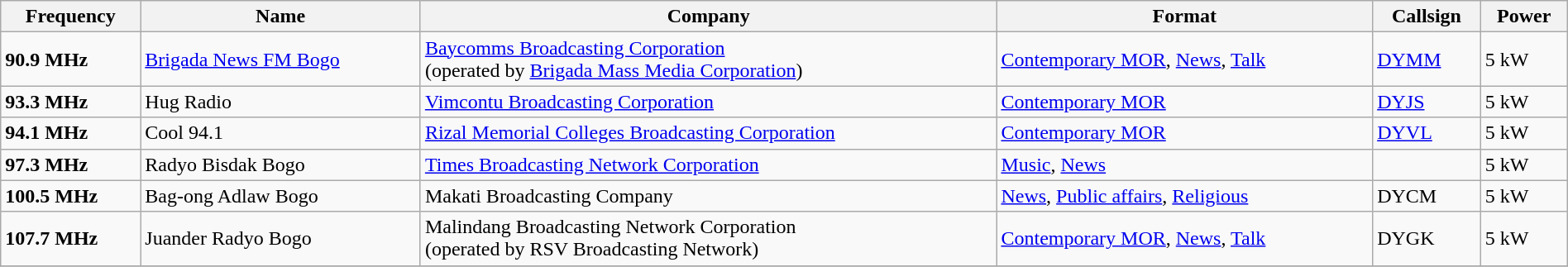<table class="sortable wikitable" style="width:100%" style="text-align:center;">
<tr>
<th>Frequency</th>
<th>Name</th>
<th>Company</th>
<th>Format</th>
<th>Callsign</th>
<th>Power</th>
</tr>
<tr>
<td><strong>90.9 MHz</strong></td>
<td><a href='#'>Brigada News FM Bogo</a></td>
<td><a href='#'>Baycomms Broadcasting Corporation</a><br>(operated by <a href='#'>Brigada Mass Media Corporation</a>)</td>
<td><a href='#'>Contemporary MOR</a>, <a href='#'>News</a>, <a href='#'>Talk</a></td>
<td><a href='#'>DYMM</a></td>
<td>5 kW</td>
</tr>
<tr>
<td><strong>93.3 MHz</strong></td>
<td>Hug Radio</td>
<td><a href='#'>Vimcontu Broadcasting Corporation</a></td>
<td><a href='#'>Contemporary MOR</a></td>
<td><a href='#'>DYJS</a></td>
<td>5 kW</td>
</tr>
<tr>
<td><strong>94.1 MHz</strong></td>
<td>Cool 94.1</td>
<td><a href='#'>Rizal Memorial Colleges Broadcasting Corporation</a></td>
<td><a href='#'>Contemporary MOR</a></td>
<td><a href='#'>DYVL</a></td>
<td>5 kW</td>
</tr>
<tr>
<td><strong>97.3 MHz</strong></td>
<td>Radyo Bisdak Bogo</td>
<td><a href='#'>Times Broadcasting Network Corporation</a></td>
<td><a href='#'>Music</a>, <a href='#'>News</a></td>
<td></td>
<td>5 kW</td>
</tr>
<tr>
<td><strong>100.5 MHz</strong></td>
<td>Bag-ong Adlaw Bogo</td>
<td>Makati Broadcasting Company</td>
<td><a href='#'>News</a>, <a href='#'>Public affairs</a>, <a href='#'>Religious</a></td>
<td>DYCM</td>
<td>5 kW</td>
</tr>
<tr>
<td><strong>107.7 MHz</strong></td>
<td>Juander Radyo Bogo</td>
<td>Malindang Broadcasting Network Corporation<br>(operated by RSV Broadcasting Network)</td>
<td><a href='#'>Contemporary MOR</a>, <a href='#'>News</a>, <a href='#'>Talk</a></td>
<td>DYGK</td>
<td>5 kW</td>
</tr>
<tr>
</tr>
</table>
